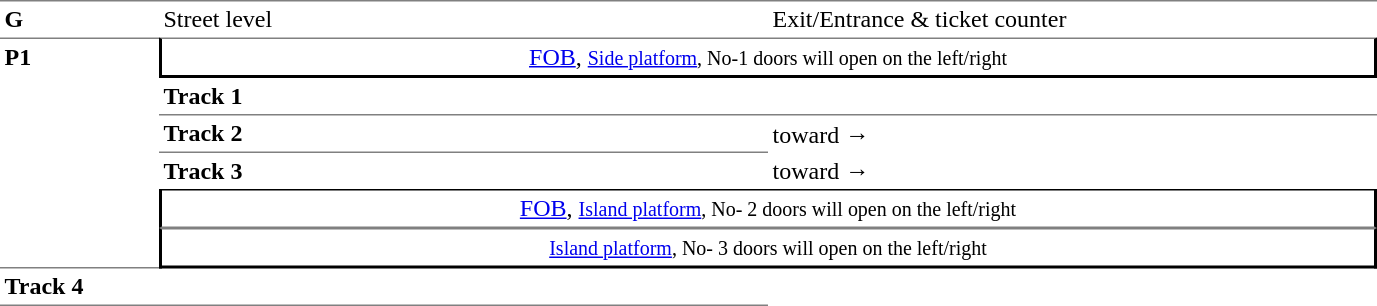<table table border=0 cellspacing=0 cellpadding=3>
<tr>
<td style="border-top:solid 1px gray;" width=50 valign=top><strong>G</strong></td>
<td style="border-top:solid 1px gray;" width=100 valign=top>Street level</td>
<td style="border-top:solid 1px gray;" width=400 valign=top>Exit/Entrance & ticket counter</td>
</tr>
<tr>
<td style="border-top:solid 1px gray;border-bottom:solid 1px gray;" width=50 rowspan=6 valign=top><strong>P1</strong></td>
<td style="border-top:solid 1px gray;border-right:solid 2px black;border-left:solid 2px black;border-bottom:solid 2px black;text-align:center;" colspan=2><a href='#'>FOB</a>, <small><a href='#'>Side platform</a>, No-1 doors will open on the left/right</small></td>
</tr>
<tr>
<td style="border-bottom:solid 1px gray;" width=100><strong>Track 1</strong></td>
<td style="border-bottom:solid 1px gray;" width=400></td>
</tr>
<tr>
<td style="border-bottom:solid 1px gray;" width=100><strong>Track 2</strong></td>
<td>  toward →</td>
</tr>
<tr>
<td><strong>Track 3</strong></td>
<td>  toward →</td>
</tr>
<tr>
<td style="border-top:solid 1px black;border-right:solid 2px black;border-left:solid 2px black;border-bottom:solid 1px gray;text-align:center;" colspan=2><a href='#'>FOB</a>, <small><a href='#'>Island platform</a>, No- 2 doors will open on the left/right </small></td>
</tr>
<tr>
<td style="border-top:solid 1px gray;border-right:solid 2px black;border-left:solid 2px black;border-bottom:solid 2px black;text-align:center;" colspan=2><small><a href='#'>Island platform</a>, No- 3 doors will open on the left/right</small></td>
</tr>
<tr>
<td style="border-bottom:solid 1px gray;" width=100><strong>Track 4</strong></td>
<td style="border-bottom:solid 1px gray;" width=400></td>
</tr>
</table>
